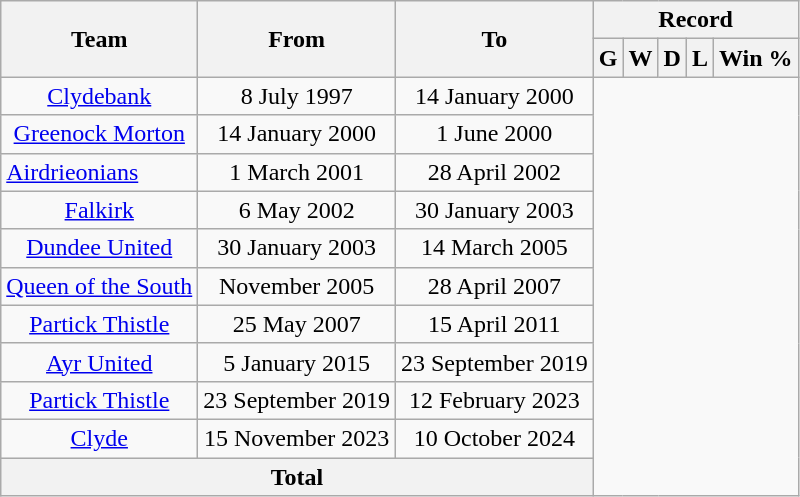<table class="wikitable" style="text-align: center">
<tr>
<th rowspan="2">Team</th>
<th rowspan="2">From</th>
<th rowspan="2">To</th>
<th colspan="5">Record</th>
</tr>
<tr>
<th>G</th>
<th>W</th>
<th>D</th>
<th>L</th>
<th>Win %</th>
</tr>
<tr>
<td align=centre><a href='#'>Clydebank</a></td>
<td align=centre>8 July 1997</td>
<td align=centre>14 January 2000<br></td>
</tr>
<tr>
<td align=centre><a href='#'>Greenock Morton</a></td>
<td align=centre>14 January 2000</td>
<td align=centre>1 June 2000<br></td>
</tr>
<tr>
<td align=left><a href='#'>Airdrieonians</a></td>
<td align=centre>1 March 2001</td>
<td align=centre>28 April 2002<br></td>
</tr>
<tr>
<td align=centre><a href='#'>Falkirk</a></td>
<td align=centre>6 May 2002</td>
<td align=centre>30 January 2003<br></td>
</tr>
<tr>
<td align=centre><a href='#'>Dundee United</a></td>
<td align=centre>30 January 2003</td>
<td align=centre>14 March 2005<br></td>
</tr>
<tr>
<td align=centre><a href='#'>Queen of the South</a></td>
<td align=centre>November 2005</td>
<td align=centre>28 April 2007<br></td>
</tr>
<tr>
<td align=centre><a href='#'>Partick Thistle</a></td>
<td align=centre>25 May 2007</td>
<td align=centre>15 April 2011<br></td>
</tr>
<tr>
<td align=centre><a href='#'>Ayr United</a></td>
<td align=centre>5 January 2015</td>
<td align=centre>23 September 2019<br></td>
</tr>
<tr>
<td align=centre><a href='#'>Partick Thistle</a></td>
<td align=centre>23 September 2019</td>
<td align=centre>12 February 2023<br></td>
</tr>
<tr>
<td align=centre><a href='#'>Clyde</a></td>
<td align=centre>15 November 2023</td>
<td align=centre>10 October 2024<br></td>
</tr>
<tr>
<th colspan=3>Total<br></th>
</tr>
</table>
